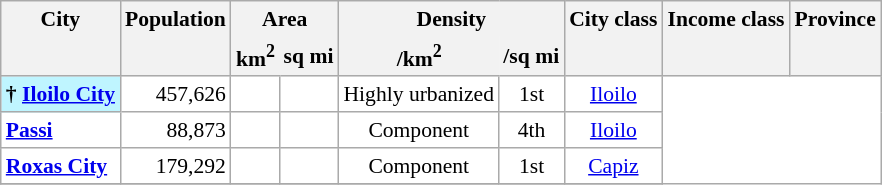<table class="wikitable sortable collapsible" style="text-align:center;background-color:initial;font-size:90%;">
<tr>
<th scope="col" style="border-bottom:none;" class="unsortable">City</th>
<th scope="col" style="border-bottom:none;">Population </th>
<th scope="col" style="border-bottom:none;" colspan=2>Area</th>
<th scope="col" style="border-bottom:none;" colspan=2>Density</th>
<th scope="col" style="border-bottom:none;" class=>City class</th>
<th scope="col" style="border-bottom:none;">Income class</th>
<th scope="col" style="border-bottom:none;">Province</th>
</tr>
<tr>
<th scope="col" style="border:none;"></th>
<th scope="col" style="border-top:none;"></th>
<th scope="col" style="border-style:none none solid solid;">km<sup>2</sup></th>
<th scope="col" style="border-style:none solid solid none;white-space:nowrap;" class="unsortable">sq mi</th>
<th scope="col" style="border-style:none none solid solid;">/km<sup>2</sup></th>
<th scope="col" style="border-style:none solid solid none;white-space:nowrap;" class="unsortable">/sq mi</th>
<th scope="col" style="border-top:none;"></th>
<th scope="col" style="border-top:none;"></th>
<th scope="col" style="border-top:none;"></th>
</tr>
<tr>
<th scope="row" style="text-align:left;background-color:#BFF5FF;border-right:0;">† <a href='#'>Iloilo City</a></th>
<td style="text-align:right;">457,626</td>
<td></td>
<td></td>
<td style="text-align:center;">Highly urbanized</td>
<td>1st</td>
<td style="text-align:center;"><a href='#'>Iloilo</a></td>
</tr>
<tr>
<th scope="row" style="text-align:left;background-color:initial;"><a href='#'>Passi</a></th>
<td style="text-align:right;">88,873</td>
<td></td>
<td></td>
<td style="text-align:center;">Component</td>
<td>4th</td>
<td style="text-align:center;"><a href='#'>Iloilo</a></td>
</tr>
<tr>
<th scope="row" style="text-align:left;background-color:initial;"><a href='#'>Roxas City</a></th>
<td style="text-align:right;">179,292</td>
<td></td>
<td></td>
<td style="text-align:center;">Component</td>
<td>1st</td>
<td style="text-align:center;"><a href='#'>Capiz</a></td>
</tr>
<tr>
</tr>
</table>
